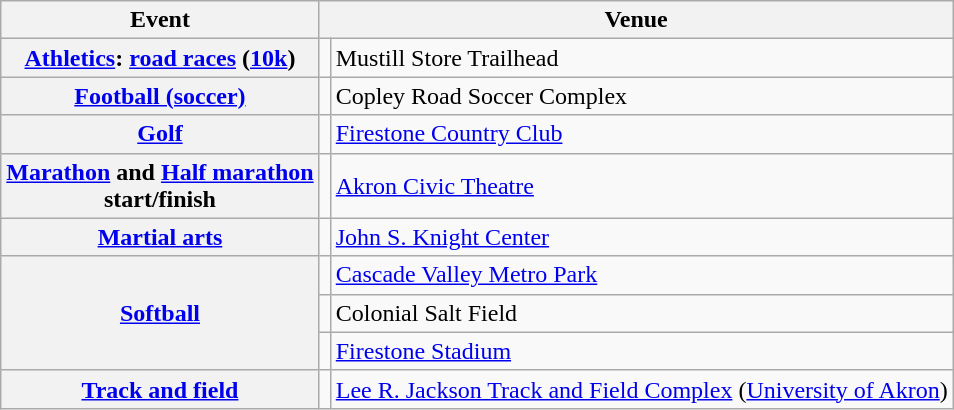<table class="wikitable">
<tr>
<th>Event</th>
<th Colspan=2>Venue</th>
</tr>
<tr>
<th><a href='#'>Athletics</a>: <a href='#'>road races</a> (<a href='#'>10k</a>)</th>
<td></td>
<td>Mustill Store Trailhead</td>
</tr>
<tr>
<th><a href='#'>Football (soccer)</a></th>
<td></td>
<td>Copley Road Soccer Complex</td>
</tr>
<tr>
<th><a href='#'>Golf</a></th>
<td></td>
<td><a href='#'>Firestone Country Club</a></td>
</tr>
<tr>
<th><a href='#'>Marathon</a> and <a href='#'>Half marathon</a><br>start/finish</th>
<td></td>
<td><a href='#'>Akron Civic Theatre</a></td>
</tr>
<tr>
<th><a href='#'>Martial arts</a></th>
<td></td>
<td><a href='#'>John S. Knight Center</a></td>
</tr>
<tr>
<th rowspan=3><a href='#'>Softball</a></th>
<td></td>
<td><a href='#'>Cascade Valley Metro Park</a></td>
</tr>
<tr>
<td></td>
<td>Colonial Salt Field</td>
</tr>
<tr>
<td></td>
<td><a href='#'>Firestone Stadium</a></td>
</tr>
<tr>
<th><a href='#'>Track and field</a></th>
<td></td>
<td><a href='#'>Lee R. Jackson Track and Field Complex</a> (<a href='#'>University of Akron</a>)</td>
</tr>
</table>
